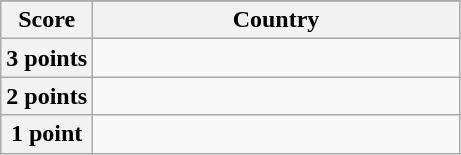<table class="wikitable">
<tr>
</tr>
<tr>
<th scope="col" width="20%">Score</th>
<th scope="col">Country</th>
</tr>
<tr>
<th scope="row">3 points</th>
<td></td>
</tr>
<tr>
<th scope="row">2 points</th>
<td></td>
</tr>
<tr>
<th scope="row">1 point</th>
<td></td>
</tr>
</table>
